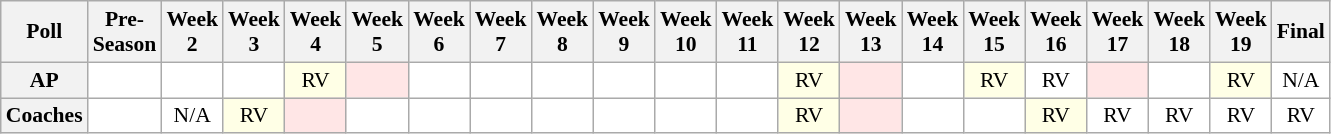<table class="wikitable" style="white-space:nowrap;font-size:90%">
<tr>
<th>Poll</th>
<th>Pre-<br>Season</th>
<th>Week<br>2</th>
<th>Week<br>3</th>
<th>Week<br>4</th>
<th>Week<br>5</th>
<th>Week<br>6</th>
<th>Week<br>7</th>
<th>Week<br>8</th>
<th>Week<br>9</th>
<th>Week<br>10</th>
<th>Week<br>11</th>
<th>Week<br>12</th>
<th>Week<br>13</th>
<th>Week<br>14</th>
<th>Week<br>15</th>
<th>Week<br>16</th>
<th>Week<br>17</th>
<th>Week<br>18</th>
<th>Week<br>19</th>
<th>Final</th>
</tr>
<tr style="text-align:center;">
<th>AP</th>
<td style="background:#FFF;"></td>
<td style="background:#FFF;"></td>
<td style="background:#FFF;"></td>
<td style="background:#FFFFE6;">RV</td>
<td style="background:#FFE6E6;"></td>
<td style="background:#FFF;"></td>
<td style="background:#FFF;"></td>
<td style="background:#FFF;"></td>
<td style="background:#FFF;"></td>
<td style="background:#FFF;"></td>
<td style="background:#FFF;"></td>
<td style="background:#FFFFE6;">RV</td>
<td style="background:#FFE6E6;"></td>
<td style="background:#FFF;"></td>
<td style="background:#FFFFE6;">RV</td>
<td style="background:#FFF;">RV</td>
<td style="background:#FFE6E6;"></td>
<td style="background:#FFF;"></td>
<td style="background:#FFFFE6;">RV</td>
<td style="background:#FFF;">N/A</td>
</tr>
<tr style="text-align:center;">
<th>Coaches</th>
<td style="background:#FFF;"></td>
<td style="background:#FFF;">N/A</td>
<td style="background:#FFFFE6;">RV</td>
<td style="background:#FFE6E6;"></td>
<td style="background:#FFF;"></td>
<td style="background:#FFF;"></td>
<td style="background:#FFF;"></td>
<td style="background:#FFF;"></td>
<td style="background:#FFF;"></td>
<td style="background:#FFF;"></td>
<td style="background:#FFF;"></td>
<td style="background:#FFFFE6;">RV</td>
<td style="background:#FFE6E6;"></td>
<td style="background:#FFF;"></td>
<td style="background:#FFF;"></td>
<td style="background:#FFFFE6;">RV</td>
<td style="background:#FFF;">RV</td>
<td style="background:#FFF;">RV</td>
<td style="background:#FFF;">RV</td>
<td style="background:#FFF;">RV</td>
</tr>
</table>
